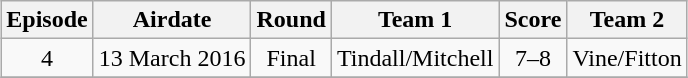<table class="wikitable" style="margin:auto; text-align:center;">
<tr>
<th scope="col">Episode</th>
<th scope="col">Airdate</th>
<th scope="col">Round</th>
<th scope="col">Team 1</th>
<th scope="col">Score</th>
<th scope="col">Team 2</th>
</tr>
<tr>
<td>4</td>
<td>13 March 2016</td>
<td>Final</td>
<td>Tindall/Mitchell</td>
<td>7–8</td>
<td>Vine/Fitton</td>
</tr>
<tr>
</tr>
</table>
